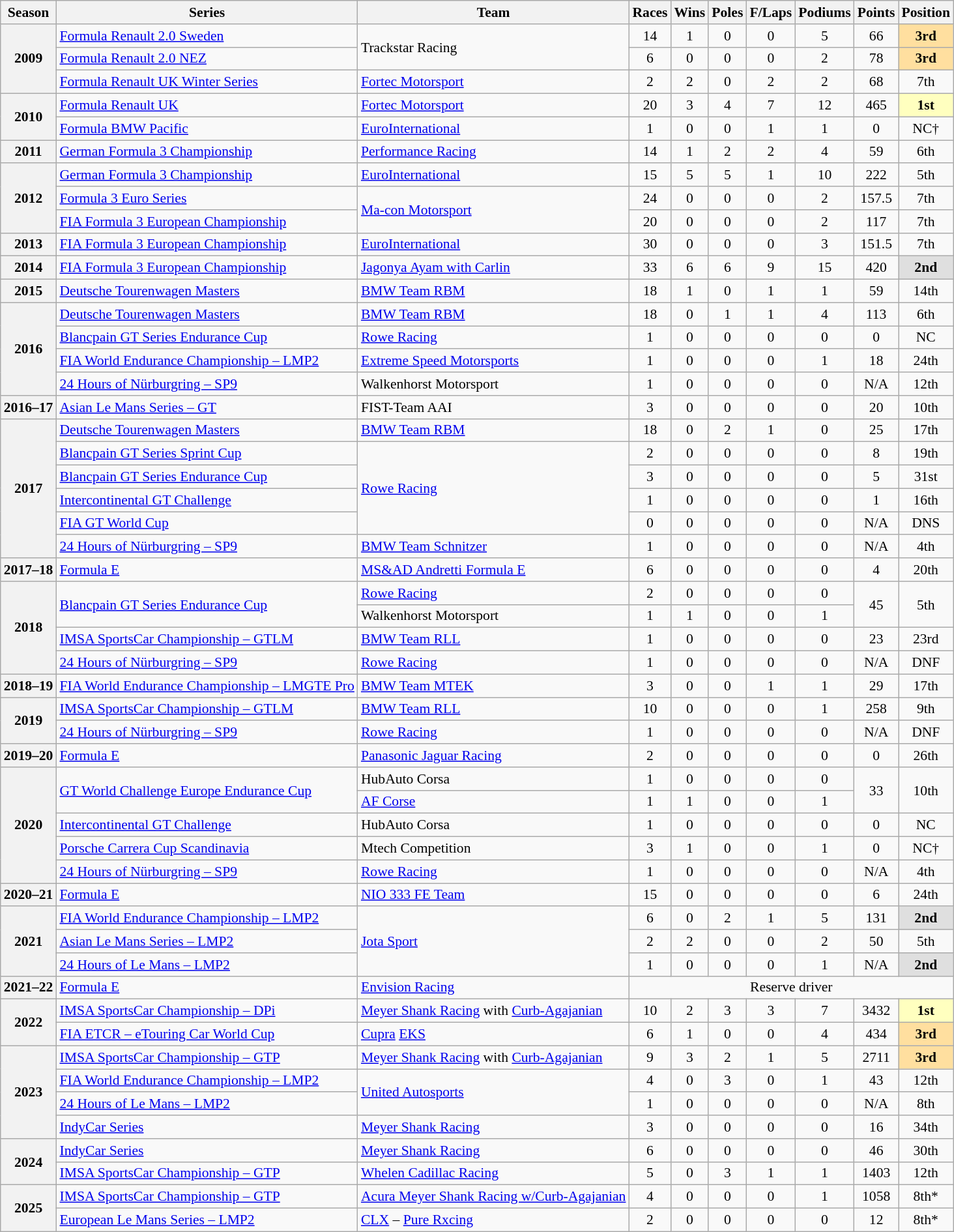<table class="wikitable" style="font-size: 90%; text-align:center">
<tr>
<th>Season</th>
<th>Series</th>
<th>Team</th>
<th>Races</th>
<th>Wins</th>
<th>Poles</th>
<th>F/Laps</th>
<th>Podiums</th>
<th>Points</th>
<th>Position</th>
</tr>
<tr>
<th rowspan=3>2009</th>
<td align=left><a href='#'>Formula Renault 2.0 Sweden</a></td>
<td rowspan=2 align=left>Trackstar Racing</td>
<td>14</td>
<td>1</td>
<td>0</td>
<td>0</td>
<td>5</td>
<td>66</td>
<td style="background:#FFDF9F;"><strong>3rd</strong></td>
</tr>
<tr>
<td align=left><a href='#'>Formula Renault 2.0 NEZ</a></td>
<td>6</td>
<td>0</td>
<td>0</td>
<td>0</td>
<td>2</td>
<td>78</td>
<td style="background:#FFDF9F;"><strong>3rd</strong></td>
</tr>
<tr>
<td align=left><a href='#'>Formula Renault UK Winter Series</a></td>
<td align=left><a href='#'>Fortec Motorsport</a></td>
<td>2</td>
<td>2</td>
<td>0</td>
<td>2</td>
<td>2</td>
<td>68</td>
<td>7th</td>
</tr>
<tr>
<th rowspan=2>2010</th>
<td align=left><a href='#'>Formula Renault UK</a></td>
<td align=left><a href='#'>Fortec Motorsport</a></td>
<td>20</td>
<td>3</td>
<td>4</td>
<td>7</td>
<td>12</td>
<td>465</td>
<td style="background:#FFFFBF;"><strong>1st</strong></td>
</tr>
<tr>
<td align=left><a href='#'>Formula BMW Pacific</a></td>
<td align=left><a href='#'>EuroInternational</a></td>
<td>1</td>
<td>0</td>
<td>0</td>
<td>1</td>
<td>1</td>
<td>0</td>
<td>NC†</td>
</tr>
<tr>
<th>2011</th>
<td align=left><a href='#'>German Formula 3 Championship</a></td>
<td align=left><a href='#'>Performance Racing</a></td>
<td>14</td>
<td>1</td>
<td>2</td>
<td>2</td>
<td>4</td>
<td>59</td>
<td>6th</td>
</tr>
<tr>
<th rowspan=3>2012</th>
<td align=left><a href='#'>German Formula 3 Championship</a></td>
<td align=left><a href='#'>EuroInternational</a></td>
<td>15</td>
<td>5</td>
<td>5</td>
<td>1</td>
<td>10</td>
<td>222</td>
<td>5th</td>
</tr>
<tr>
<td align=left><a href='#'>Formula 3 Euro Series</a></td>
<td rowspan=2 align=left><a href='#'>Ma-con Motorsport</a></td>
<td>24</td>
<td>0</td>
<td>0</td>
<td>0</td>
<td>2</td>
<td>157.5</td>
<td>7th</td>
</tr>
<tr>
<td align=left><a href='#'>FIA Formula 3 European Championship</a></td>
<td>20</td>
<td>0</td>
<td>0</td>
<td>0</td>
<td>2</td>
<td>117</td>
<td>7th</td>
</tr>
<tr>
<th>2013</th>
<td align=left><a href='#'>FIA Formula 3 European Championship</a></td>
<td align=left><a href='#'>EuroInternational</a></td>
<td>30</td>
<td>0</td>
<td>0</td>
<td>0</td>
<td>3</td>
<td>151.5</td>
<td>7th</td>
</tr>
<tr>
<th>2014</th>
<td align=left><a href='#'>FIA Formula 3 European Championship</a></td>
<td align=left><a href='#'>Jagonya Ayam with Carlin</a></td>
<td>33</td>
<td>6</td>
<td>6</td>
<td>9</td>
<td>15</td>
<td>420</td>
<td style="background:#DFDFDF;"><strong>2nd</strong></td>
</tr>
<tr>
<th>2015</th>
<td align=left><a href='#'>Deutsche Tourenwagen Masters</a></td>
<td align=left><a href='#'>BMW Team RBM</a></td>
<td>18</td>
<td>1</td>
<td>0</td>
<td>1</td>
<td>1</td>
<td>59</td>
<td>14th</td>
</tr>
<tr>
<th rowspan="4">2016</th>
<td align=left><a href='#'>Deutsche Tourenwagen Masters</a></td>
<td align=left><a href='#'>BMW Team RBM</a></td>
<td>18</td>
<td>0</td>
<td>1</td>
<td>1</td>
<td>4</td>
<td>113</td>
<td>6th</td>
</tr>
<tr>
<td align=left><a href='#'>Blancpain GT Series Endurance Cup</a></td>
<td align=left><a href='#'>Rowe Racing</a></td>
<td>1</td>
<td>0</td>
<td>0</td>
<td>0</td>
<td>0</td>
<td>0</td>
<td>NC</td>
</tr>
<tr>
<td align=left><a href='#'>FIA World Endurance Championship – LMP2</a></td>
<td align=left><a href='#'>Extreme Speed Motorsports</a></td>
<td>1</td>
<td>0</td>
<td>0</td>
<td>0</td>
<td>1</td>
<td>18</td>
<td>24th</td>
</tr>
<tr>
<td align=left><a href='#'>24 Hours of Nürburgring – SP9</a></td>
<td align=left>Walkenhorst Motorsport</td>
<td>1</td>
<td>0</td>
<td>0</td>
<td>0</td>
<td>0</td>
<td>N/A</td>
<td>12th</td>
</tr>
<tr>
<th nowrap>2016–17</th>
<td align=left><a href='#'>Asian Le Mans Series – GT</a></td>
<td align=left>FIST-Team AAI</td>
<td>3</td>
<td>0</td>
<td>0</td>
<td>0</td>
<td>0</td>
<td>20</td>
<td>10th</td>
</tr>
<tr>
<th rowspan="6">2017</th>
<td align=left><a href='#'>Deutsche Tourenwagen Masters</a></td>
<td align=left><a href='#'>BMW Team RBM</a></td>
<td>18</td>
<td>0</td>
<td>2</td>
<td>1</td>
<td>0</td>
<td>25</td>
<td>17th</td>
</tr>
<tr>
<td align=left><a href='#'>Blancpain GT Series Sprint Cup</a></td>
<td rowspan="4" align="left"><a href='#'>Rowe Racing</a></td>
<td>2</td>
<td>0</td>
<td>0</td>
<td>0</td>
<td>0</td>
<td>8</td>
<td>19th</td>
</tr>
<tr>
<td align=left><a href='#'>Blancpain GT Series Endurance Cup</a></td>
<td>3</td>
<td>0</td>
<td>0</td>
<td>0</td>
<td>0</td>
<td>5</td>
<td>31st</td>
</tr>
<tr>
<td align="left"><a href='#'>Intercontinental GT Challenge</a></td>
<td>1</td>
<td>0</td>
<td>0</td>
<td>0</td>
<td>0</td>
<td>1</td>
<td>16th</td>
</tr>
<tr>
<td align=left><a href='#'>FIA GT World Cup</a></td>
<td>0</td>
<td>0</td>
<td>0</td>
<td>0</td>
<td>0</td>
<td>N/A</td>
<td>DNS</td>
</tr>
<tr>
<td align=left><a href='#'>24 Hours of Nürburgring – SP9</a></td>
<td align=left><a href='#'>BMW Team Schnitzer</a></td>
<td>1</td>
<td>0</td>
<td>0</td>
<td>0</td>
<td>0</td>
<td>N/A</td>
<td>4th</td>
</tr>
<tr>
<th>2017–18</th>
<td align=left><a href='#'>Formula E</a></td>
<td align=left><a href='#'>MS&AD Andretti Formula E</a></td>
<td>6</td>
<td>0</td>
<td>0</td>
<td>0</td>
<td>0</td>
<td>4</td>
<td>20th</td>
</tr>
<tr>
<th rowspan="4">2018</th>
<td align=left rowspan=2><a href='#'>Blancpain GT Series Endurance Cup</a></td>
<td align=left><a href='#'>Rowe Racing</a></td>
<td>2</td>
<td>0</td>
<td>0</td>
<td>0</td>
<td>0</td>
<td rowspan=2>45</td>
<td rowspan=2>5th</td>
</tr>
<tr>
<td align=left>Walkenhorst Motorsport</td>
<td>1</td>
<td>1</td>
<td>0</td>
<td>0</td>
<td>1</td>
</tr>
<tr>
<td align=left><a href='#'>IMSA SportsCar Championship – GTLM</a></td>
<td align=left><a href='#'>BMW Team RLL</a></td>
<td>1</td>
<td>0</td>
<td>0</td>
<td>0</td>
<td>0</td>
<td>23</td>
<td>23rd</td>
</tr>
<tr>
<td align=left><a href='#'>24 Hours of Nürburgring – SP9</a></td>
<td align=left><a href='#'>Rowe Racing</a></td>
<td>1</td>
<td>0</td>
<td>0</td>
<td>0</td>
<td>0</td>
<td>N/A</td>
<td>DNF</td>
</tr>
<tr>
<th>2018–19</th>
<td align=left nowrap><a href='#'>FIA World Endurance Championship – LMGTE Pro</a></td>
<td align=left><a href='#'>BMW Team MTEK</a></td>
<td>3</td>
<td>0</td>
<td>0</td>
<td>1</td>
<td>1</td>
<td>29</td>
<td>17th</td>
</tr>
<tr>
<th rowspan="2">2019</th>
<td align=left><a href='#'>IMSA SportsCar Championship – GTLM</a></td>
<td align=left><a href='#'>BMW Team RLL</a></td>
<td>10</td>
<td>0</td>
<td>0</td>
<td>0</td>
<td>1</td>
<td>258</td>
<td>9th</td>
</tr>
<tr>
<td align=left><a href='#'>24 Hours of Nürburgring – SP9</a></td>
<td align=left><a href='#'>Rowe Racing</a></td>
<td>1</td>
<td>0</td>
<td>0</td>
<td>0</td>
<td>0</td>
<td>N/A</td>
<td>DNF</td>
</tr>
<tr>
<th>2019–20</th>
<td align=left><a href='#'>Formula E</a></td>
<td align=left><a href='#'>Panasonic Jaguar Racing</a></td>
<td>2</td>
<td>0</td>
<td>0</td>
<td>0</td>
<td>0</td>
<td>0</td>
<td>26th</td>
</tr>
<tr>
<th rowspan="5">2020</th>
<td align=left rowspan=2><a href='#'>GT World Challenge Europe Endurance Cup</a></td>
<td align=left>HubAuto Corsa</td>
<td>1</td>
<td>0</td>
<td>0</td>
<td>0</td>
<td>0</td>
<td rowspan=2>33</td>
<td rowspan=2>10th</td>
</tr>
<tr>
<td align=left><a href='#'>AF Corse</a></td>
<td>1</td>
<td>1</td>
<td>0</td>
<td>0</td>
<td>1</td>
</tr>
<tr>
<td align=left><a href='#'>Intercontinental GT Challenge</a></td>
<td align=left>HubAuto Corsa</td>
<td>1</td>
<td>0</td>
<td>0</td>
<td>0</td>
<td>0</td>
<td>0</td>
<td>NC</td>
</tr>
<tr>
<td align=left><a href='#'>Porsche Carrera Cup Scandinavia</a></td>
<td align=left>Mtech Competition</td>
<td>3</td>
<td>1</td>
<td>0</td>
<td>0</td>
<td>1</td>
<td>0</td>
<td>NC†</td>
</tr>
<tr>
<td align=left><a href='#'>24 Hours of Nürburgring – SP9</a></td>
<td align=left><a href='#'>Rowe Racing</a></td>
<td>1</td>
<td>0</td>
<td>0</td>
<td>0</td>
<td>0</td>
<td>N/A</td>
<td>4th</td>
</tr>
<tr>
<th nowrap>2020–21</th>
<td align=left><a href='#'>Formula E</a></td>
<td align=left><a href='#'>NIO 333 FE Team</a></td>
<td>15</td>
<td>0</td>
<td>0</td>
<td>0</td>
<td>0</td>
<td>6</td>
<td>24th</td>
</tr>
<tr>
<th rowspan=3>2021</th>
<td align=left><a href='#'>FIA World Endurance Championship – LMP2</a></td>
<td align=left rowspan=3><a href='#'>Jota Sport</a></td>
<td>6</td>
<td>0</td>
<td>2</td>
<td>1</td>
<td>5</td>
<td>131</td>
<td style="background:#DFDFDF;"><strong>2nd</strong></td>
</tr>
<tr>
<td align=left><a href='#'>Asian Le Mans Series – LMP2</a></td>
<td>2</td>
<td>2</td>
<td>0</td>
<td>0</td>
<td>2</td>
<td>50</td>
<td>5th</td>
</tr>
<tr>
<td align=left><a href='#'>24 Hours of Le Mans – LMP2</a></td>
<td>1</td>
<td>0</td>
<td>0</td>
<td>0</td>
<td>1</td>
<td>N/A</td>
<td style="background:#DFDFDF;"><strong>2nd</strong></td>
</tr>
<tr>
<th>2021–22</th>
<td align=left><a href='#'>Formula E</a></td>
<td align=left><a href='#'>Envision Racing</a></td>
<td colspan="7">Reserve driver</td>
</tr>
<tr>
<th rowspan="2">2022</th>
<td align=left><a href='#'>IMSA SportsCar Championship – DPi</a></td>
<td align=left nowrap><a href='#'>Meyer Shank Racing</a> with <a href='#'>Curb-Agajanian</a></td>
<td>10</td>
<td>2</td>
<td>3</td>
<td>3</td>
<td>7</td>
<td>3432</td>
<td style="background:#FFFFBF;"><strong>1st</strong></td>
</tr>
<tr>
<td align=left><a href='#'>FIA ETCR – eTouring Car World Cup</a></td>
<td align=left><a href='#'>Cupra</a> <a href='#'>EKS</a></td>
<td>6</td>
<td>1</td>
<td>0</td>
<td>0</td>
<td>4</td>
<td>434</td>
<td style="background:#FFDF9F;"><strong>3rd</strong></td>
</tr>
<tr>
<th rowspan="4">2023</th>
<td align=left><a href='#'>IMSA SportsCar Championship – GTP</a></td>
<td align=left><a href='#'>Meyer Shank Racing</a> with <a href='#'>Curb-Agajanian</a></td>
<td>9</td>
<td>3</td>
<td>2</td>
<td>1</td>
<td>5</td>
<td>2711</td>
<td style="background:#FFDF9F;"><strong>3rd</strong></td>
</tr>
<tr>
<td align=left><a href='#'>FIA World Endurance Championship – LMP2</a></td>
<td rowspan="2" align="left"><a href='#'>United Autosports</a></td>
<td>4</td>
<td>0</td>
<td>3</td>
<td>0</td>
<td>1</td>
<td>43</td>
<td>12th</td>
</tr>
<tr>
<td align=left><a href='#'>24 Hours of Le Mans – LMP2</a></td>
<td>1</td>
<td>0</td>
<td>0</td>
<td>0</td>
<td>0</td>
<td>N/A</td>
<td>8th</td>
</tr>
<tr>
<td align=left><a href='#'>IndyCar Series</a></td>
<td align=left><a href='#'>Meyer Shank Racing</a></td>
<td>3</td>
<td>0</td>
<td>0</td>
<td>0</td>
<td>0</td>
<td>16</td>
<td>34th</td>
</tr>
<tr>
<th rowspan="2">2024</th>
<td align=left><a href='#'>IndyCar Series</a></td>
<td align=left><a href='#'>Meyer Shank Racing</a></td>
<td>6</td>
<td>0</td>
<td>0</td>
<td>0</td>
<td>0</td>
<td>46</td>
<td>30th</td>
</tr>
<tr>
<td align=left><a href='#'>IMSA SportsCar Championship – GTP</a></td>
<td align=left><a href='#'>Whelen Cadillac Racing</a></td>
<td>5</td>
<td>0</td>
<td>3</td>
<td>1</td>
<td>1</td>
<td>1403</td>
<td>12th</td>
</tr>
<tr>
<th rowspan="2">2025</th>
<td align=left><a href='#'>IMSA SportsCar Championship – GTP</a></td>
<td align=left><a href='#'>Acura Meyer Shank Racing w/Curb-Agajanian</a></td>
<td>4</td>
<td>0</td>
<td>0</td>
<td>0</td>
<td>1</td>
<td>1058</td>
<td>8th*</td>
</tr>
<tr>
<td align=left><a href='#'>European Le Mans Series – LMP2</a></td>
<td align=left><a href='#'>CLX</a> – <a href='#'>Pure Rxcing</a></td>
<td>2</td>
<td>0</td>
<td>0</td>
<td>0</td>
<td>0</td>
<td>12</td>
<td>8th*</td>
</tr>
</table>
